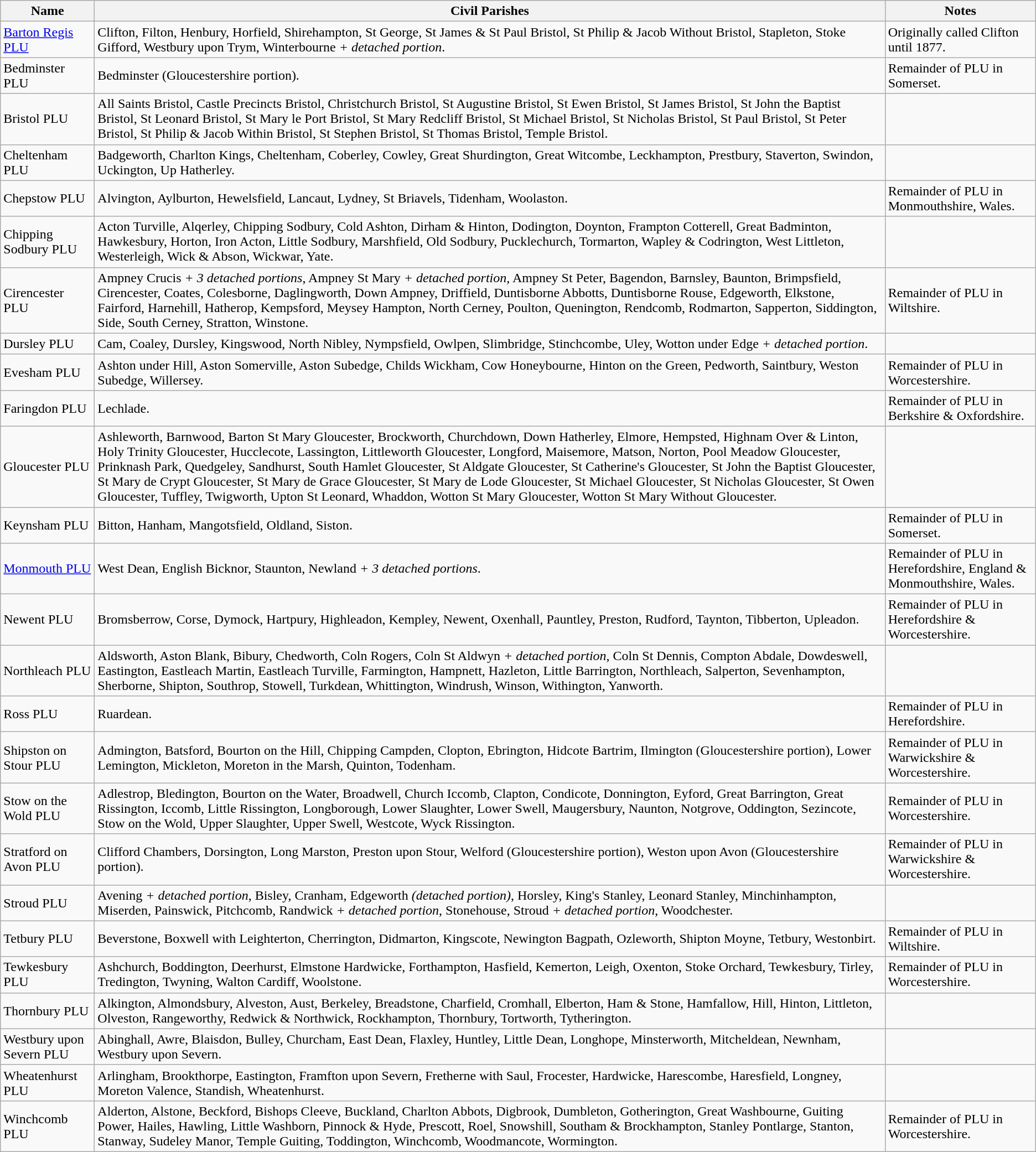<table class="wikitable">
<tr>
<th>Name</th>
<th>Civil Parishes</th>
<th>Notes</th>
</tr>
<tr>
<td><a href='#'>Barton Regis PLU</a></td>
<td>Clifton, Filton, Henbury, Horfield, Shirehampton, St George, St James & St Paul Bristol, St Philip & Jacob Without Bristol, Stapleton, Stoke Gifford, Westbury upon Trym, Winterbourne <em>+ detached portion</em>.</td>
<td>Originally called Clifton until 1877.</td>
</tr>
<tr>
<td>Bedminster PLU</td>
<td>Bedminster (Gloucestershire portion).</td>
<td>Remainder of PLU in Somerset.</td>
</tr>
<tr>
<td>Bristol PLU</td>
<td>All Saints Bristol, Castle Precincts Bristol, Christchurch Bristol, St Augustine Bristol, St Ewen Bristol, St James Bristol, St John the Baptist Bristol, St Leonard Bristol, St Mary le Port Bristol, St Mary Redcliff Bristol, St Michael Bristol, St Nicholas Bristol, St Paul Bristol, St Peter Bristol, St Philip & Jacob Within Bristol, St Stephen Bristol, St Thomas Bristol, Temple Bristol.</td>
<td></td>
</tr>
<tr>
<td>Cheltenham PLU</td>
<td>Badgeworth, Charlton Kings, Cheltenham, Coberley, Cowley, Great Shurdington, Great Witcombe, Leckhampton, Prestbury, Staverton, Swindon, Uckington, Up Hatherley.</td>
<td></td>
</tr>
<tr>
<td>Chepstow PLU</td>
<td>Alvington, Aylburton, Hewelsfield, Lancaut, Lydney, St Briavels, Tidenham, Woolaston.</td>
<td>Remainder of PLU in Monmouthshire, Wales.</td>
</tr>
<tr>
<td>Chipping Sodbury PLU</td>
<td>Acton Turville, Alqerley, Chipping Sodbury, Cold Ashton, Dirham & Hinton, Dodington, Doynton, Frampton Cotterell, Great Badminton, Hawkesbury, Horton, Iron Acton, Little Sodbury, Marshfield, Old Sodbury, Pucklechurch, Tormarton, Wapley & Codrington, West Littleton, Westerleigh, Wick & Abson, Wickwar, Yate.</td>
<td></td>
</tr>
<tr>
<td>Cirencester PLU</td>
<td>Ampney Crucis <em>+ 3 detached portions</em>, Ampney St Mary <em>+ detached portion</em>, Ampney St Peter, Bagendon, Barnsley, Baunton, Brimpsfield, Cirencester, Coates, Colesborne, Daglingworth, Down Ampney, Driffield, Duntisborne Abbotts, Duntisborne Rouse, Edgeworth, Elkstone, Fairford, Harnehill, Hatherop, Kempsford, Meysey Hampton, North Cerney, Poulton, Quenington, Rendcomb, Rodmarton, Sapperton, Siddington, Side, South Cerney, Stratton, Winstone.</td>
<td>Remainder of PLU in Wiltshire.</td>
</tr>
<tr>
<td>Dursley PLU</td>
<td>Cam, Coaley, Dursley, Kingswood, North Nibley, Nympsfield, Owlpen, Slimbridge, Stinchcombe, Uley, Wotton under Edge <em>+ detached portion</em>.</td>
<td></td>
</tr>
<tr>
<td>Evesham PLU</td>
<td>Ashton under Hill, Aston Somerville, Aston Subedge, Childs Wickham, Cow Honeybourne, Hinton on the Green, Pedworth, Saintbury, Weston Subedge, Willersey.</td>
<td>Remainder of PLU in Worcestershire.</td>
</tr>
<tr>
<td>Faringdon PLU</td>
<td>Lechlade.</td>
<td>Remainder of PLU in Berkshire & Oxfordshire.</td>
</tr>
<tr>
<td>Gloucester PLU</td>
<td>Ashleworth, Barnwood, Barton St Mary Gloucester, Brockworth, Churchdown, Down Hatherley, Elmore, Hempsted, Highnam Over & Linton, Holy Trinity Gloucester, Hucclecote, Lassington, Littleworth Gloucester, Longford, Maisemore, Matson, Norton, Pool Meadow Gloucester, Prinknash Park, Quedgeley, Sandhurst, South Hamlet Gloucester, St Aldgate Gloucester, St Catherine's Gloucester, St John the Baptist Gloucester, St Mary de Crypt Gloucester, St Mary de Grace Gloucester, St Mary de Lode Gloucester, St Michael Gloucester, St Nicholas Gloucester, St Owen Gloucester, Tuffley, Twigworth, Upton St Leonard, Whaddon, Wotton St Mary Gloucester, Wotton St Mary Without Gloucester.</td>
<td></td>
</tr>
<tr>
<td>Keynsham PLU</td>
<td>Bitton, Hanham, Mangotsfield, Oldland, Siston.</td>
<td>Remainder of PLU in Somerset.</td>
</tr>
<tr>
<td><a href='#'>Monmouth PLU</a></td>
<td>West Dean, English Bicknor, Staunton, Newland <em>+ 3 detached portions</em>.</td>
<td>Remainder of PLU in Herefordshire, England & Monmouthshire, Wales.</td>
</tr>
<tr>
<td>Newent PLU</td>
<td>Bromsberrow, Corse, Dymock, Hartpury, Highleadon, Kempley, Newent, Oxenhall, Pauntley, Preston, Rudford, Taynton, Tibberton, Upleadon.</td>
<td>Remainder of PLU in Herefordshire & Worcestershire.</td>
</tr>
<tr>
<td>Northleach PLU</td>
<td>Aldsworth, Aston Blank, Bibury, Chedworth, Coln Rogers, Coln St Aldwyn <em>+ detached portion</em>, Coln St Dennis, Compton Abdale, Dowdeswell, Eastington, Eastleach Martin, Eastleach Turville, Farmington, Hampnett, Hazleton, Little Barrington, Northleach, Salperton, Sevenhampton, Sherborne, Shipton, Southrop, Stowell, Turkdean, Whittington, Windrush, Winson, Withington, Yanworth.</td>
<td></td>
</tr>
<tr>
<td>Ross PLU</td>
<td>Ruardean.</td>
<td>Remainder of PLU in Herefordshire.</td>
</tr>
<tr>
<td>Shipston on Stour PLU</td>
<td>Admington, Batsford, Bourton on the Hill, Chipping Campden, Clopton, Ebrington, Hidcote Bartrim, Ilmington (Gloucestershire portion), Lower Lemington, Mickleton, Moreton in the Marsh, Quinton, Todenham.</td>
<td>Remainder of PLU in Warwickshire & Worcestershire.</td>
</tr>
<tr>
<td>Stow on the Wold PLU</td>
<td>Adlestrop, Bledington, Bourton on the Water, Broadwell, Church Iccomb, Clapton, Condicote, Donnington, Eyford, Great Barrington, Great Rissington, Iccomb, Little Rissington, Longborough, Lower Slaughter, Lower Swell, Maugersbury, Naunton, Notgrove, Oddington, Sezincote, Stow on the Wold, Upper Slaughter, Upper Swell, Westcote, Wyck Rissington.</td>
<td>Remainder of PLU in Worcestershire.</td>
</tr>
<tr>
<td>Stratford on Avon PLU</td>
<td>Clifford Chambers, Dorsington, Long Marston, Preston upon Stour, Welford (Gloucestershire portion), Weston upon Avon (Gloucestershire portion).</td>
<td>Remainder of PLU in Warwickshire & Worcestershire.</td>
</tr>
<tr>
<td>Stroud PLU</td>
<td>Avening <em>+ detached portion</em>, Bisley, Cranham, Edgeworth <em>(detached portion)</em>, Horsley, King's Stanley, Leonard Stanley, Minchinhampton, Miserden, Painswick, Pitchcomb, Randwick <em>+ detached portion</em>, Stonehouse, Stroud <em>+ detached portion</em>, Woodchester.</td>
<td></td>
</tr>
<tr>
<td>Tetbury PLU</td>
<td>Beverstone, Boxwell with Leighterton, Cherrington, Didmarton, Kingscote, Newington Bagpath, Ozleworth, Shipton Moyne, Tetbury, Westonbirt.</td>
<td>Remainder of PLU in Wiltshire.</td>
</tr>
<tr>
<td>Tewkesbury PLU</td>
<td>Ashchurch, Boddington, Deerhurst, Elmstone Hardwicke, Forthampton, Hasfield, Kemerton, Leigh, Oxenton, Stoke Orchard, Tewkesbury, Tirley, Tredington, Twyning, Walton Cardiff, Woolstone.</td>
<td>Remainder of PLU in Worcestershire.</td>
</tr>
<tr>
<td>Thornbury PLU</td>
<td>Alkington, Almondsbury, Alveston, Aust, Berkeley, Breadstone, Charfield, Cromhall, Elberton, Ham & Stone, Hamfallow, Hill, Hinton, Littleton, Olveston, Rangeworthy, Redwick & Northwick, Rockhampton, Thornbury, Tortworth, Tytherington.</td>
<td></td>
</tr>
<tr>
<td>Westbury upon Severn PLU</td>
<td>Abinghall, Awre, Blaisdon, Bulley, Churcham, East Dean, Flaxley, Huntley, Little Dean, Longhope, Minsterworth, Mitcheldean, Newnham, Westbury upon Severn.</td>
<td></td>
</tr>
<tr>
<td>Wheatenhurst PLU</td>
<td>Arlingham, Brookthorpe, Eastington, Framfton upon Severn, Fretherne with Saul, Frocester, Hardwicke, Harescombe, Haresfield, Longney, Moreton Valence, Standish, Wheatenhurst.</td>
<td></td>
</tr>
<tr>
<td>Winchcomb PLU</td>
<td>Alderton, Alstone, Beckford, Bishops Cleeve, Buckland, Charlton Abbots, Digbrook, Dumbleton, Gotherington, Great Washbourne, Guiting Power, Hailes, Hawling, Little Washborn, Pinnock & Hyde, Prescott, Roel, Snowshill, Southam & Brockhampton, Stanley Pontlarge, Stanton, Stanway, Sudeley Manor, Temple Guiting, Toddington, Winchcomb, Woodmancote, Wormington.</td>
<td>Remainder of PLU in Worcestershire.</td>
</tr>
</table>
